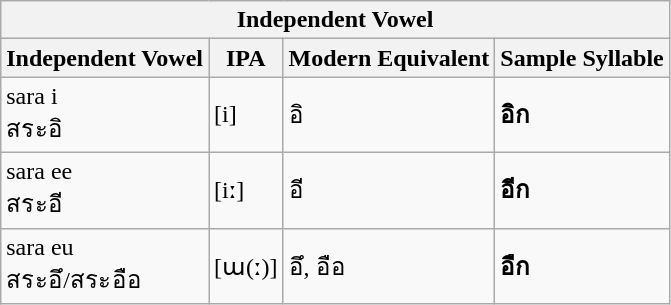<table class="wikitable">
<tr>
<th colspan="4">Independent Vowel</th>
</tr>
<tr>
<th>Independent Vowel</th>
<th>IPA</th>
<th>Modern Equivalent</th>
<th>Sample Syllable</th>
</tr>
<tr>
<td>sara i<br>สระอิ</td>
<td>[i]</td>
<td>อิ</td>
<td><strong>อิก</strong></td>
</tr>
<tr>
<td>sara ee<br>สระอี</td>
<td>[iː]</td>
<td>อี</td>
<td><strong>อีก</strong></td>
</tr>
<tr>
<td>sara eu<br>สระอึ/สระอือ</td>
<td>[ɯ(ː)]</td>
<td>อึ, อือ</td>
<td><strong>อืก</strong></td>
</tr>
</table>
